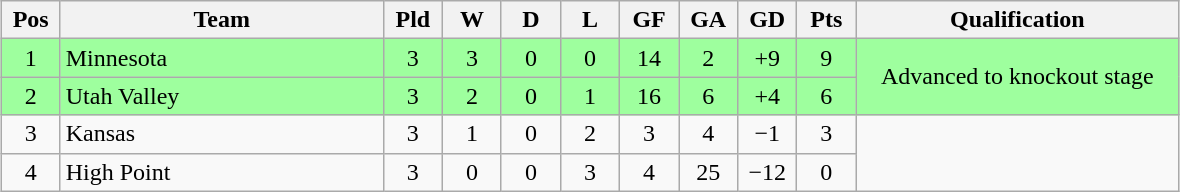<table class="wikitable" style="text-align:center; margin: 1em auto">
<tr>
<th style=width:2em>Pos</th>
<th style=width:13em>Team</th>
<th style=width:2em>Pld</th>
<th style=width:2em>W</th>
<th style=width:2em>D</th>
<th style=width:2em>L</th>
<th style=width:2em>GF</th>
<th style=width:2em>GA</th>
<th style=width:2em>GD</th>
<th style=width:2em>Pts</th>
<th style=width:13em>Qualification</th>
</tr>
<tr bgcolor="#9eff9e">
<td>1</td>
<td style="text-align:left">Minnesota</td>
<td>3</td>
<td>3</td>
<td>0</td>
<td>0</td>
<td>14</td>
<td>2</td>
<td>+9<strong></strong></td>
<td>9</td>
<td rowspan="2">Advanced to knockout stage</td>
</tr>
<tr bgcolor="#9eff9e">
<td>2</td>
<td style="text-align:left">Utah Valley</td>
<td>3</td>
<td>2</td>
<td>0</td>
<td>1</td>
<td>16</td>
<td>6</td>
<td>+4<strong></strong></td>
<td>6</td>
</tr>
<tr>
<td>3</td>
<td style="text-align:left">Kansas</td>
<td>3</td>
<td>1</td>
<td>0</td>
<td>2</td>
<td>3</td>
<td>4</td>
<td>−1</td>
<td>3</td>
</tr>
<tr>
<td>4</td>
<td style="text-align:left">High Point</td>
<td>3</td>
<td>0</td>
<td>0</td>
<td>3</td>
<td>4</td>
<td>25</td>
<td>−12<strong></strong></td>
<td>0</td>
</tr>
</table>
